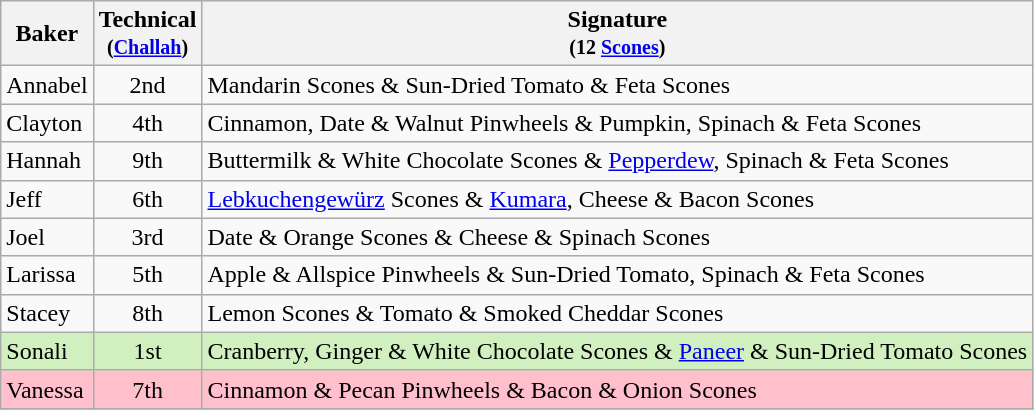<table class="wikitable" style="text-align:center;">
<tr>
<th>Baker</th>
<th>Technical<br><small>(<a href='#'>Challah</a>)</small></th>
<th>Signature<br><small>(12 <a href='#'>Scones</a>)</small></th>
</tr>
<tr>
<td align="left">Annabel</td>
<td>2nd</td>
<td align="left">Mandarin Scones & Sun-Dried Tomato & Feta Scones</td>
</tr>
<tr>
<td align="left">Clayton</td>
<td>4th</td>
<td align="left">Cinnamon, Date & Walnut Pinwheels & Pumpkin, Spinach & Feta Scones</td>
</tr>
<tr>
<td align="left">Hannah</td>
<td>9th</td>
<td align="left">Buttermilk & White Chocolate Scones & <a href='#'>Pepperdew</a>, Spinach & Feta Scones</td>
</tr>
<tr>
<td align="left">Jeff</td>
<td>6th</td>
<td align="left"><a href='#'>Lebkuchengewürz</a> Scones & <a href='#'>Kumara</a>, Cheese & Bacon Scones</td>
</tr>
<tr>
<td align="left">Joel</td>
<td>3rd</td>
<td align="left">Date & Orange Scones & Cheese & Spinach Scones</td>
</tr>
<tr>
<td align="left">Larissa</td>
<td>5th</td>
<td align="left">Apple & Allspice Pinwheels & Sun-Dried Tomato, Spinach & Feta Scones</td>
</tr>
<tr>
<td align="left">Stacey</td>
<td>8th</td>
<td align="left">Lemon Scones & Tomato & Smoked Cheddar Scones</td>
</tr>
<tr style="background:#d0f0c0;">
<td align="left">Sonali</td>
<td>1st</td>
<td align="left">Cranberry, Ginger & White Chocolate Scones & <a href='#'>Paneer</a> & Sun-Dried Tomato Scones</td>
</tr>
<tr style="background:pink;">
<td align="left">Vanessa</td>
<td>7th</td>
<td align="left">Cinnamon & Pecan Pinwheels & Bacon & Onion Scones</td>
</tr>
<tr>
</tr>
</table>
